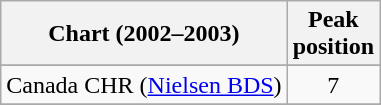<table class="wikitable sortable">
<tr>
<th>Chart (2002–2003)</th>
<th>Peak<br>position</th>
</tr>
<tr>
</tr>
<tr>
</tr>
<tr>
<td>Canada CHR (<a href='#'>Nielsen BDS</a>)</td>
<td style="text-align:center">7</td>
</tr>
<tr>
</tr>
<tr>
</tr>
<tr>
</tr>
<tr>
</tr>
<tr>
</tr>
<tr>
</tr>
<tr>
</tr>
</table>
